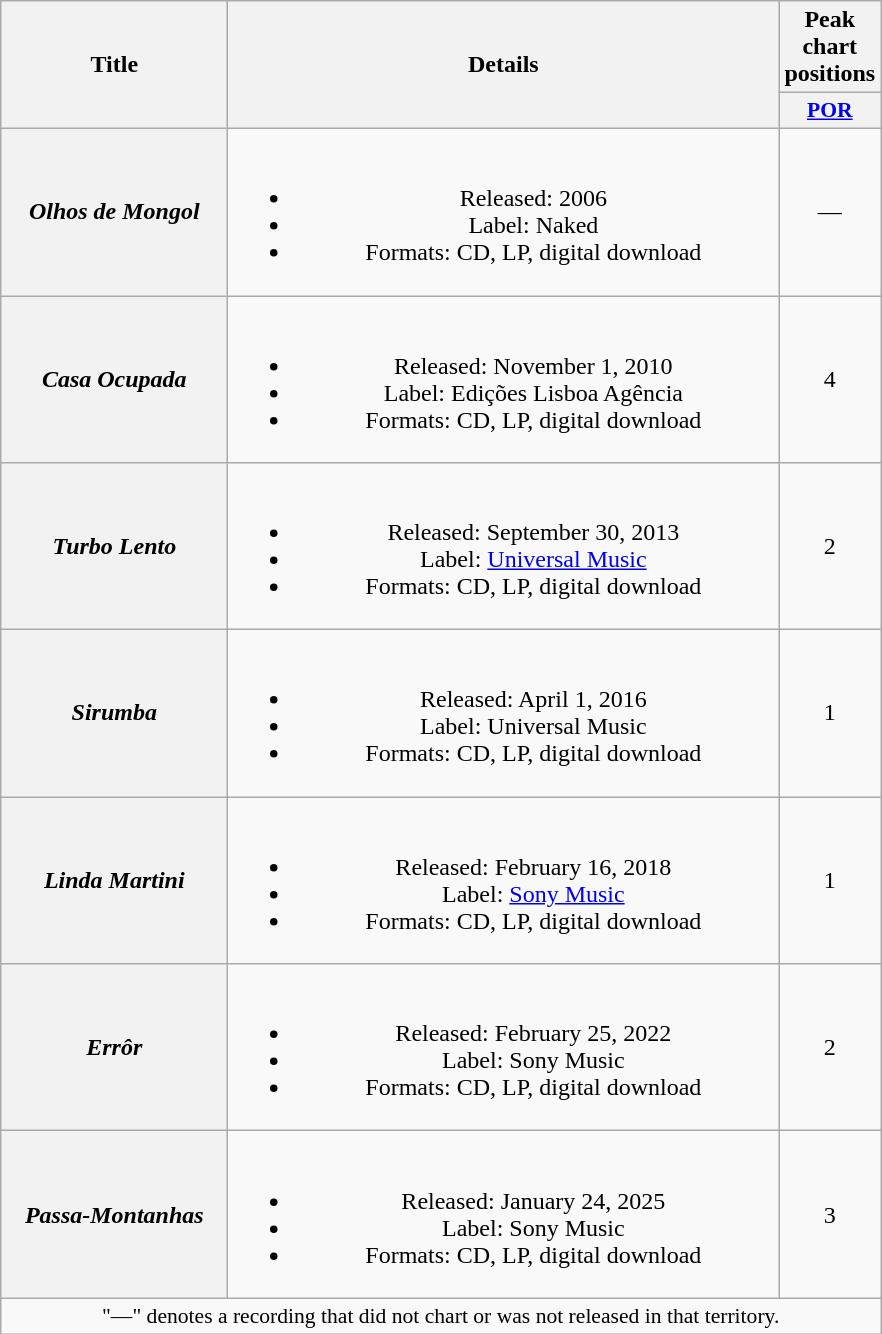<table class="wikitable plainrowheaders" style="text-align:center;">
<tr>
<th rowspan="2" scope="col" style="width:9em;">Title</th>
<th rowspan="2" scope="col" style="width:22.5em;">Details</th>
<th scope="col">Peak chart positions</th>
</tr>
<tr>
<th scope="col" style="width:2.5em;font-size:90%;"><a href='#'>POR</a></th>
</tr>
<tr>
<th scope="row"><em>Olhos de Mongol</em></th>
<td><br><ul><li>Released: 2006</li><li>Label: Naked</li><li>Formats: CD, LP, digital download</li></ul></td>
<td>—</td>
</tr>
<tr>
<th scope="row"><em>Casa Ocupada</em></th>
<td><br><ul><li>Released: November 1, 2010 </li><li>Label: Edições Lisboa Agência</li><li>Formats: CD, LP, digital download</li></ul></td>
<td>4</td>
</tr>
<tr>
<th scope="row"><em>Turbo Lento</em></th>
<td><br><ul><li>Released: September 30, 2013 </li><li>Label: <a href='#'>Universal Music</a></li><li>Formats: CD, LP, digital download</li></ul></td>
<td>2</td>
</tr>
<tr>
<th scope="row"><em>Sirumba</em></th>
<td><br><ul><li>Released: April 1, 2016 </li><li>Label: Universal Music</li><li>Formats: CD, LP, digital download</li></ul></td>
<td>1</td>
</tr>
<tr>
<th scope="row"><em>Linda Martini</em></th>
<td><br><ul><li>Released: February 16, 2018</li><li>Label: <a href='#'>Sony Music</a></li><li>Formats: CD, LP, digital download</li></ul></td>
<td>1</td>
</tr>
<tr>
<th scope="row"><em>Errôr</em></th>
<td><br><ul><li>Released: February 25, 2022</li><li>Label: Sony Music</li><li>Formats: CD, LP, digital download</li></ul></td>
<td>2</td>
</tr>
<tr>
<th scope="row"><em>Passa-Montanhas</em></th>
<td><br><ul><li>Released: January 24, 2025</li><li>Label: Sony Music</li><li>Formats: CD, LP, digital download</li></ul></td>
<td>3</td>
</tr>
<tr>
<td colspan="3" style="font-size:90%">"—" denotes a recording that did not chart or was not released in that territory.</td>
</tr>
</table>
